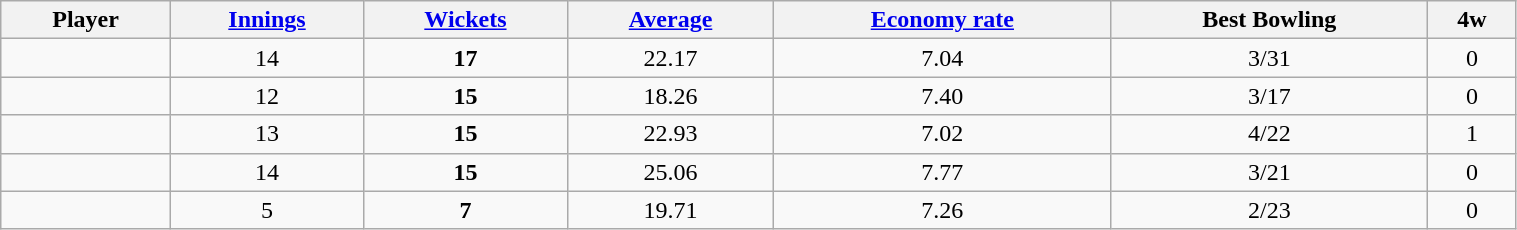<table class="wikitable sortable" align="center" style="text-align: center; font-size: 100%; width:80%">
<tr>
<th>Player</th>
<th><a href='#'>Innings</a></th>
<th><a href='#'>Wickets</a></th>
<th><a href='#'>Average</a></th>
<th><a href='#'>Economy rate</a></th>
<th>Best Bowling</th>
<th>4w</th>
</tr>
<tr>
<td></td>
<td>14</td>
<td><strong>17</strong></td>
<td>22.17</td>
<td>7.04</td>
<td>3/31</td>
<td>0</td>
</tr>
<tr>
<td></td>
<td>12</td>
<td><strong>15</strong></td>
<td>18.26</td>
<td>7.40</td>
<td>3/17</td>
<td>0</td>
</tr>
<tr>
<td></td>
<td>13</td>
<td><strong>15</strong></td>
<td>22.93</td>
<td>7.02</td>
<td>4/22</td>
<td>1</td>
</tr>
<tr>
<td></td>
<td>14</td>
<td><strong>15</strong></td>
<td>25.06</td>
<td>7.77</td>
<td>3/21</td>
<td>0</td>
</tr>
<tr>
<td></td>
<td>5</td>
<td><strong>7</strong></td>
<td>19.71</td>
<td>7.26</td>
<td>2/23</td>
<td>0</td>
</tr>
</table>
